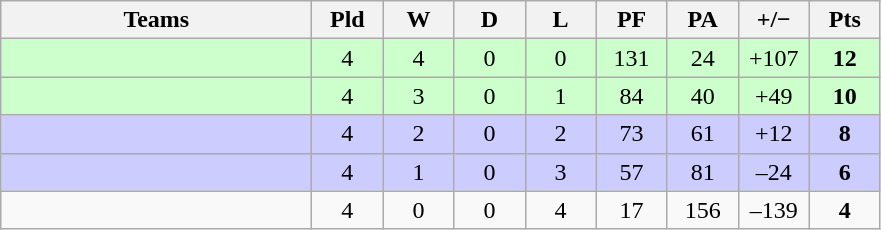<table class="wikitable" style="text-align: center;">
<tr>
<th width="200">Teams</th>
<th width="40">Pld</th>
<th width="40">W</th>
<th width="40">D</th>
<th width="40">L</th>
<th width="40">PF</th>
<th width="40">PA</th>
<th width="40">+/−</th>
<th width="40">Pts</th>
</tr>
<tr bgcolor=ccffcc>
<td align=left></td>
<td>4</td>
<td>4</td>
<td>0</td>
<td>0</td>
<td>131</td>
<td>24</td>
<td>+107</td>
<td><strong>12</strong></td>
</tr>
<tr bgcolor=ccffcc>
<td align=left></td>
<td>4</td>
<td>3</td>
<td>0</td>
<td>1</td>
<td>84</td>
<td>40</td>
<td>+49</td>
<td><strong>10</strong></td>
</tr>
<tr bgcolor=ccccff>
<td align=left></td>
<td>4</td>
<td>2</td>
<td>0</td>
<td>2</td>
<td>73</td>
<td>61</td>
<td>+12</td>
<td><strong>8</strong></td>
</tr>
<tr bgcolor=ccccff>
<td align=left></td>
<td>4</td>
<td>1</td>
<td>0</td>
<td>3</td>
<td>57</td>
<td>81</td>
<td>–24</td>
<td><strong>6</strong></td>
</tr>
<tr>
<td align=left></td>
<td>4</td>
<td>0</td>
<td>0</td>
<td>4</td>
<td>17</td>
<td>156</td>
<td>–139</td>
<td><strong>4</strong></td>
</tr>
</table>
